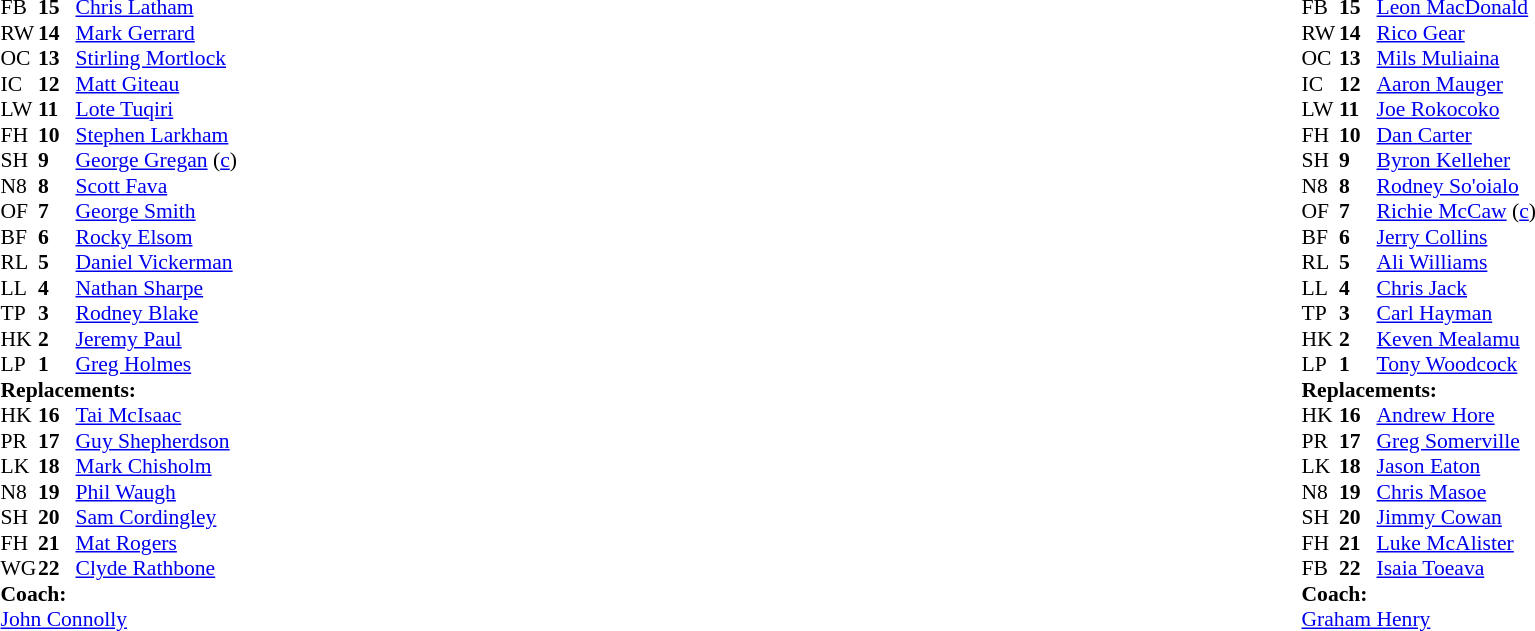<table style="width:100%">
<tr>
<td style="vertical-align:top;width:50%"><br><table style="font-size:90%" cellspacing="0" cellpadding="0">
<tr>
<th width="25"></th>
<th width="25"></th>
</tr>
<tr>
<td>FB</td>
<td><strong>15</strong></td>
<td><a href='#'>Chris Latham</a></td>
</tr>
<tr>
<td>RW</td>
<td><strong>14</strong></td>
<td><a href='#'>Mark Gerrard</a></td>
<td></td>
<td></td>
</tr>
<tr>
<td>OC</td>
<td><strong>13</strong></td>
<td><a href='#'>Stirling Mortlock</a></td>
</tr>
<tr>
<td>IC</td>
<td><strong>12</strong></td>
<td><a href='#'>Matt Giteau</a></td>
</tr>
<tr>
<td>LW</td>
<td><strong>11</strong></td>
<td><a href='#'>Lote Tuqiri</a></td>
<td></td>
<td></td>
</tr>
<tr>
<td>FH</td>
<td><strong>10</strong></td>
<td><a href='#'>Stephen Larkham</a></td>
</tr>
<tr>
<td>SH</td>
<td><strong>9</strong></td>
<td><a href='#'>George Gregan</a> (<a href='#'>c</a>)</td>
<td></td>
<td></td>
</tr>
<tr>
<td>N8</td>
<td><strong>8</strong></td>
<td><a href='#'>Scott Fava</a></td>
<td></td>
<td></td>
</tr>
<tr>
<td>OF</td>
<td><strong>7</strong></td>
<td><a href='#'>George Smith</a></td>
</tr>
<tr>
<td>BF</td>
<td><strong>6</strong></td>
<td><a href='#'>Rocky Elsom</a></td>
<td></td>
<td></td>
</tr>
<tr>
<td>RL</td>
<td><strong>5</strong></td>
<td><a href='#'>Daniel Vickerman</a></td>
</tr>
<tr>
<td>LL</td>
<td><strong>4</strong></td>
<td><a href='#'>Nathan Sharpe</a></td>
</tr>
<tr>
<td>TP</td>
<td><strong>3</strong></td>
<td><a href='#'>Rodney Blake</a></td>
<td></td>
<td></td>
</tr>
<tr>
<td>HK</td>
<td><strong>2</strong></td>
<td><a href='#'>Jeremy Paul</a></td>
<td></td>
<td></td>
</tr>
<tr>
<td>LP</td>
<td><strong>1</strong></td>
<td><a href='#'>Greg Holmes</a></td>
</tr>
<tr>
<td colspan="4"><strong>Replacements:</strong></td>
</tr>
<tr>
<td>HK</td>
<td><strong>16</strong></td>
<td><a href='#'>Tai McIsaac</a></td>
<td></td>
<td></td>
</tr>
<tr>
<td>PR</td>
<td><strong>17</strong></td>
<td><a href='#'>Guy Shepherdson</a></td>
<td></td>
<td></td>
</tr>
<tr>
<td>LK</td>
<td><strong>18</strong></td>
<td><a href='#'>Mark Chisholm</a></td>
<td></td>
<td></td>
</tr>
<tr>
<td>N8</td>
<td><strong>19</strong></td>
<td><a href='#'>Phil Waugh</a></td>
<td></td>
<td></td>
</tr>
<tr>
<td>SH</td>
<td><strong>20</strong></td>
<td><a href='#'>Sam Cordingley</a></td>
<td></td>
<td></td>
</tr>
<tr>
<td>FH</td>
<td><strong>21</strong></td>
<td><a href='#'>Mat Rogers</a></td>
<td></td>
<td></td>
</tr>
<tr>
<td>WG</td>
<td><strong>22</strong></td>
<td><a href='#'>Clyde Rathbone</a></td>
<td></td>
<td></td>
</tr>
<tr>
<td colspan="4"><strong>Coach:</strong></td>
</tr>
<tr>
<td colspan="4"><a href='#'>John Connolly</a></td>
</tr>
</table>
</td>
<td style="vertical-align:top"></td>
<td style="vertical-align:top;width:50%"><br><table cellspacing="0" cellpadding="0" style="font-size:90%;margin:auto">
<tr>
<th width="25"></th>
<th width="25"></th>
</tr>
<tr>
<td>FB</td>
<td><strong>15</strong></td>
<td><a href='#'>Leon MacDonald</a></td>
</tr>
<tr>
<td>RW</td>
<td><strong>14</strong></td>
<td><a href='#'>Rico Gear</a></td>
</tr>
<tr>
<td>OC</td>
<td><strong>13</strong></td>
<td><a href='#'>Mils Muliaina</a></td>
</tr>
<tr>
<td>IC</td>
<td><strong>12</strong></td>
<td><a href='#'>Aaron Mauger</a></td>
</tr>
<tr>
<td>LW</td>
<td><strong>11</strong></td>
<td><a href='#'>Joe Rokocoko</a></td>
</tr>
<tr>
<td>FH</td>
<td><strong>10</strong></td>
<td><a href='#'>Dan Carter</a></td>
</tr>
<tr>
<td>SH</td>
<td><strong>9</strong></td>
<td><a href='#'>Byron Kelleher</a></td>
<td></td>
<td></td>
</tr>
<tr>
<td>N8</td>
<td><strong>8</strong></td>
<td><a href='#'>Rodney So'oialo</a></td>
</tr>
<tr>
<td>OF</td>
<td><strong>7</strong></td>
<td><a href='#'>Richie McCaw</a> (<a href='#'>c</a>)</td>
</tr>
<tr>
<td>BF</td>
<td><strong>6</strong></td>
<td><a href='#'>Jerry Collins</a></td>
<td></td>
<td></td>
</tr>
<tr>
<td>RL</td>
<td><strong>5</strong></td>
<td><a href='#'>Ali Williams</a></td>
<td></td>
<td></td>
</tr>
<tr>
<td>LL</td>
<td><strong>4</strong></td>
<td><a href='#'>Chris Jack</a></td>
</tr>
<tr>
<td>TP</td>
<td><strong>3</strong></td>
<td><a href='#'>Carl Hayman</a></td>
</tr>
<tr>
<td>HK</td>
<td><strong>2</strong></td>
<td><a href='#'>Keven Mealamu</a></td>
<td></td>
<td></td>
</tr>
<tr>
<td>LP</td>
<td><strong>1</strong></td>
<td><a href='#'>Tony Woodcock</a></td>
<td></td>
<td></td>
</tr>
<tr>
<td colspan="4"><strong>Replacements:</strong></td>
</tr>
<tr>
<td>HK</td>
<td><strong>16</strong></td>
<td><a href='#'>Andrew Hore</a></td>
<td></td>
<td></td>
</tr>
<tr>
<td>PR</td>
<td><strong>17</strong></td>
<td><a href='#'>Greg Somerville</a></td>
<td></td>
<td></td>
</tr>
<tr>
<td>LK</td>
<td><strong>18</strong></td>
<td><a href='#'>Jason Eaton</a></td>
<td></td>
<td></td>
</tr>
<tr>
<td>N8</td>
<td><strong>19</strong></td>
<td><a href='#'>Chris Masoe</a></td>
<td></td>
<td></td>
</tr>
<tr>
<td>SH</td>
<td><strong>20</strong></td>
<td><a href='#'>Jimmy Cowan</a></td>
<td></td>
<td></td>
</tr>
<tr>
<td>FH</td>
<td><strong>21</strong></td>
<td><a href='#'>Luke McAlister</a></td>
</tr>
<tr>
<td>FB</td>
<td><strong>22</strong></td>
<td><a href='#'>Isaia Toeava</a></td>
</tr>
<tr>
<td colspan="4"><strong>Coach:</strong></td>
</tr>
<tr>
<td colspan="4"><a href='#'>Graham Henry</a></td>
</tr>
</table>
</td>
</tr>
</table>
